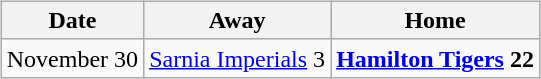<table cellspacing="10">
<tr>
<td valign="top"><br><table class="wikitable">
<tr>
<th>Date</th>
<th>Away</th>
<th>Home</th>
</tr>
<tr>
<td>November 30</td>
<td><a href='#'>Sarnia Imperials</a> 3</td>
<td><strong><a href='#'>Hamilton Tigers</a> 22</strong></td>
</tr>
</table>
</td>
</tr>
</table>
